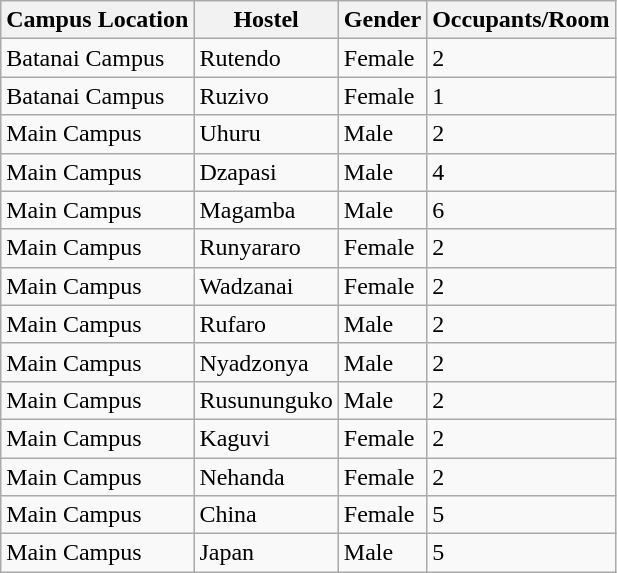<table class="wikitable">
<tr>
<th>Campus Location</th>
<th>Hostel</th>
<th>Gender</th>
<th>Occupants/Room</th>
</tr>
<tr>
<td>Batanai Campus</td>
<td>Rutendo</td>
<td>Female</td>
<td>2</td>
</tr>
<tr>
<td>Batanai Campus</td>
<td>Ruzivo</td>
<td>Female</td>
<td>1</td>
</tr>
<tr>
<td>Main Campus</td>
<td>Uhuru</td>
<td>Male</td>
<td>2</td>
</tr>
<tr>
<td>Main Campus</td>
<td>Dzapasi</td>
<td>Male</td>
<td>4</td>
</tr>
<tr>
<td>Main Campus</td>
<td>Magamba</td>
<td>Male</td>
<td>6</td>
</tr>
<tr>
<td>Main Campus</td>
<td>Runyararo</td>
<td>Female</td>
<td>2</td>
</tr>
<tr>
<td>Main Campus</td>
<td>Wadzanai</td>
<td>Female</td>
<td>2</td>
</tr>
<tr>
<td>Main Campus</td>
<td>Rufaro</td>
<td>Male</td>
<td>2</td>
</tr>
<tr>
<td>Main Campus</td>
<td>Nyadzonya</td>
<td>Male</td>
<td>2</td>
</tr>
<tr>
<td>Main Campus</td>
<td>Rusununguko</td>
<td>Male</td>
<td>2</td>
</tr>
<tr>
<td>Main Campus</td>
<td>Kaguvi</td>
<td>Female</td>
<td>2</td>
</tr>
<tr>
<td>Main Campus</td>
<td>Nehanda</td>
<td>Female</td>
<td>2</td>
</tr>
<tr>
<td>Main Campus</td>
<td>China</td>
<td>Female</td>
<td>5</td>
</tr>
<tr>
<td>Main Campus</td>
<td>Japan</td>
<td>Male</td>
<td>5</td>
</tr>
</table>
